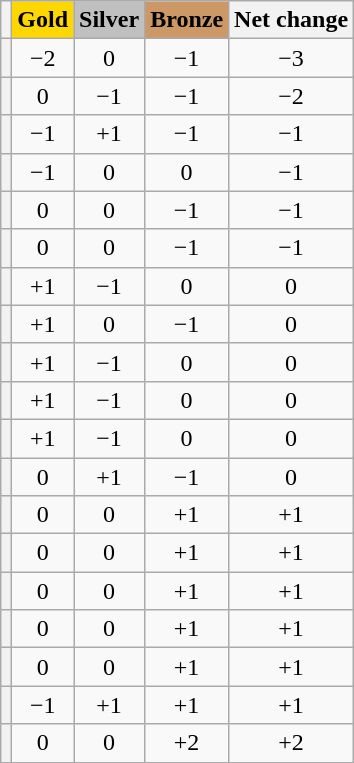<table class="wikitable plainrowheaders sortable" style="text-align:center">
<tr>
<th scope="col"></th>
<th scope="col" style="background-color:gold">Gold</th>
<th scope="col" style="background-color:silver">Silver</th>
<th scope="col" style="background-color:#c96">Bronze</th>
<th scope="col">Net change</th>
</tr>
<tr>
<th scope="row" style="text-align:left"></th>
<td>−2</td>
<td>0</td>
<td>−1</td>
<td>−3</td>
</tr>
<tr>
<th scope="row" style="text-align:left"></th>
<td>0</td>
<td>−1</td>
<td>−1</td>
<td>−2</td>
</tr>
<tr>
<th scope="row" style="text-align:left"></th>
<td>−1</td>
<td>+1</td>
<td>−1</td>
<td>−1</td>
</tr>
<tr>
<th scope="row" style="text-align:left"></th>
<td>−1</td>
<td>0</td>
<td>0</td>
<td>−1</td>
</tr>
<tr>
<th scope="row" style="text-align:left"></th>
<td>0</td>
<td>0</td>
<td>−1</td>
<td>−1</td>
</tr>
<tr>
<th scope="row" style="text-align:left"></th>
<td>0</td>
<td>0</td>
<td>−1</td>
<td>−1</td>
</tr>
<tr>
<th scope="row" style="text-align:left"></th>
<td>+1</td>
<td>−1</td>
<td>0</td>
<td>0</td>
</tr>
<tr>
<th scope="row" style="text-align:left"></th>
<td>+1</td>
<td>0</td>
<td>−1</td>
<td>0</td>
</tr>
<tr>
<th scope="row" style="text-align:left"></th>
<td>+1</td>
<td>−1</td>
<td>0</td>
<td>0</td>
</tr>
<tr>
<th scope="row" style="text-align:left"></th>
<td>+1</td>
<td>−1</td>
<td>0</td>
<td>0</td>
</tr>
<tr>
<th scope="row" style="text-align:left"></th>
<td>+1</td>
<td>−1</td>
<td>0</td>
<td>0</td>
</tr>
<tr>
<th scope="row" style="text-align:left"></th>
<td>0</td>
<td>+1</td>
<td>−1</td>
<td>0</td>
</tr>
<tr>
<th scope="row" style="text-align:left"></th>
<td>0</td>
<td>0</td>
<td>+1</td>
<td>+1</td>
</tr>
<tr>
<th scope="row" style="text-align:left"></th>
<td>0</td>
<td>0</td>
<td>+1</td>
<td>+1</td>
</tr>
<tr>
<th scope="row" style="text-align:left"></th>
<td>0</td>
<td>0</td>
<td>+1</td>
<td>+1</td>
</tr>
<tr>
<th scope="row" style="text-align:left"></th>
<td>0</td>
<td>0</td>
<td>+1</td>
<td>+1</td>
</tr>
<tr>
<th scope="row" style="text-align:left"></th>
<td>0</td>
<td>0</td>
<td>+1</td>
<td>+1</td>
</tr>
<tr>
<th scope="row" style="text-align:left"></th>
<td>−1</td>
<td>+1</td>
<td>+1</td>
<td>+1</td>
</tr>
<tr>
<th scope="row" style="text-align:left"></th>
<td>0</td>
<td>0</td>
<td>+2</td>
<td>+2</td>
</tr>
<tr>
</tr>
</table>
